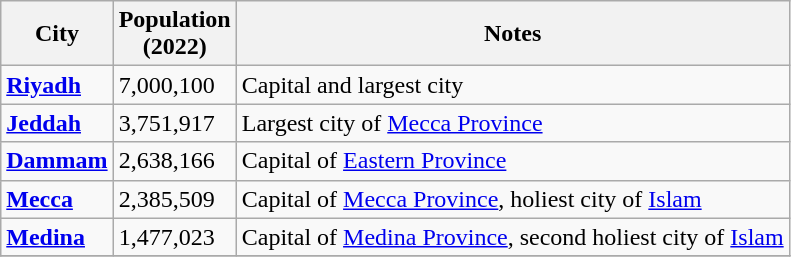<table class="wikitable sortable">
<tr>
<th>City</th>
<th data-sort-type=number>Population<br>(2022)</th>
<th class=unsortable>Notes</th>
</tr>
<tr>
<td><strong><a href='#'>Riyadh</a></strong></td>
<td>7,000,100</td>
<td>Capital and largest city</td>
</tr>
<tr>
<td><strong><a href='#'>Jeddah</a></strong></td>
<td>3,751,917</td>
<td>Largest city of <a href='#'>Mecca Province</a></td>
</tr>
<tr>
<td><strong><a href='#'>Dammam</a></strong></td>
<td>2,638,166</td>
<td>Capital of <a href='#'>Eastern Province</a></td>
</tr>
<tr>
<td><strong><a href='#'>Mecca</a></strong></td>
<td>2,385,509</td>
<td>Capital of <a href='#'>Mecca Province</a>, holiest city of <a href='#'>Islam</a></td>
</tr>
<tr>
<td><strong><a href='#'>Medina</a></strong></td>
<td>1,477,023</td>
<td>Capital of <a href='#'>Medina Province</a>, second holiest city of <a href='#'>Islam</a></td>
</tr>
<tr>
</tr>
</table>
